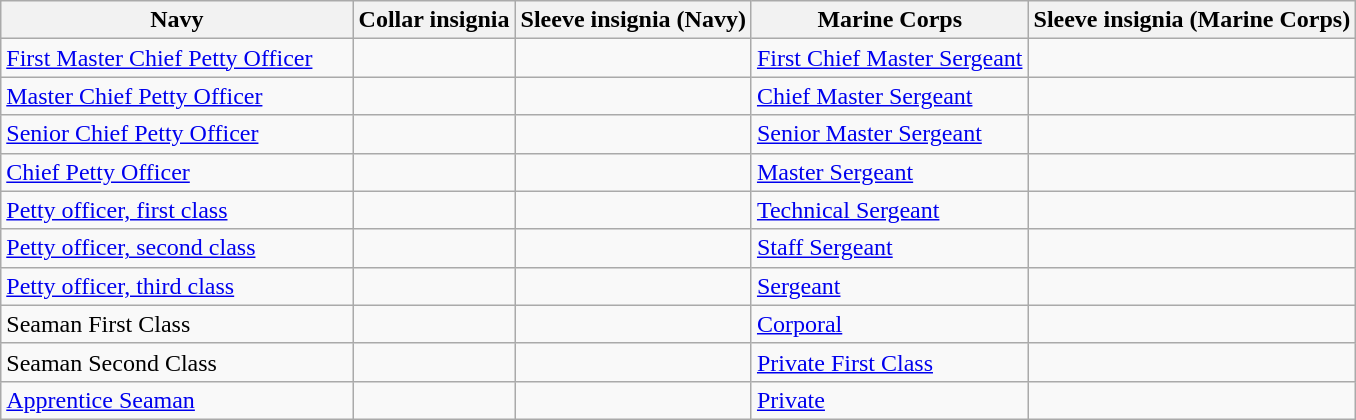<table class="wikitable" align="center" cellpadding="5">
<tr>
<th width="26%">Navy</th>
<th>Collar insignia</th>
<th>Sleeve insignia (Navy)</th>
<th>Marine Corps</th>
<th>Sleeve insignia (Marine Corps)</th>
</tr>
<tr>
<td><a href='#'>First Master Chief Petty Officer</a></td>
<td></td>
<td></td>
<td><a href='#'>First Chief Master Sergeant</a></td>
<td></td>
</tr>
<tr>
<td><a href='#'>Master Chief Petty Officer</a></td>
<td></td>
<td></td>
<td><a href='#'>Chief Master Sergeant</a></td>
<td></td>
</tr>
<tr>
<td><a href='#'>Senior Chief Petty Officer</a></td>
<td></td>
<td></td>
<td><a href='#'>Senior Master Sergeant</a></td>
<td></td>
</tr>
<tr>
<td><a href='#'>Chief Petty Officer</a></td>
<td></td>
<td></td>
<td><a href='#'>Master Sergeant</a></td>
<td></td>
</tr>
<tr>
<td><a href='#'>Petty officer, first class</a></td>
<td></td>
<td></td>
<td><a href='#'>Technical Sergeant</a></td>
<td></td>
</tr>
<tr>
<td><a href='#'>Petty officer, second class</a></td>
<td></td>
<td></td>
<td><a href='#'>Staff Sergeant</a></td>
<td></td>
</tr>
<tr>
<td><a href='#'>Petty officer, third class</a></td>
<td></td>
<td></td>
<td><a href='#'>Sergeant</a></td>
<td></td>
</tr>
<tr>
<td>Seaman First Class</td>
<td></td>
<td></td>
<td><a href='#'>Corporal</a></td>
<td></td>
</tr>
<tr>
<td>Seaman Second Class</td>
<td></td>
<td></td>
<td><a href='#'>Private First Class</a></td>
<td></td>
</tr>
<tr>
<td><a href='#'>Apprentice Seaman</a></td>
<td></td>
<td></td>
<td><a href='#'>Private</a></td>
<td></td>
</tr>
</table>
